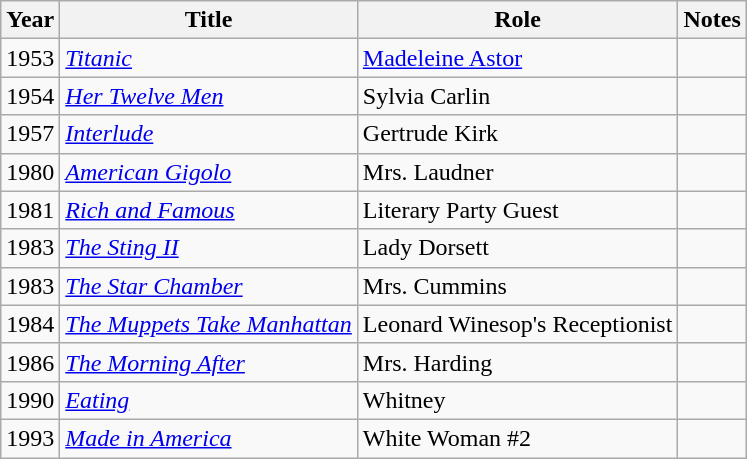<table class="wikitable">
<tr>
<th>Year</th>
<th>Title</th>
<th>Role</th>
<th>Notes</th>
</tr>
<tr>
<td>1953</td>
<td><em><a href='#'>Titanic</a></em></td>
<td><a href='#'>Madeleine Astor</a></td>
<td></td>
</tr>
<tr>
<td>1954</td>
<td><em><a href='#'>Her Twelve Men</a></em></td>
<td>Sylvia Carlin</td>
<td></td>
</tr>
<tr>
<td>1957</td>
<td><em><a href='#'>Interlude</a></em></td>
<td>Gertrude Kirk</td>
<td></td>
</tr>
<tr>
<td>1980</td>
<td><em><a href='#'>American Gigolo</a></em></td>
<td>Mrs. Laudner</td>
<td></td>
</tr>
<tr>
<td>1981</td>
<td><em><a href='#'>Rich and Famous</a></em></td>
<td>Literary Party Guest</td>
<td></td>
</tr>
<tr>
<td>1983</td>
<td><em><a href='#'>The Sting II</a></em></td>
<td>Lady Dorsett</td>
<td></td>
</tr>
<tr>
<td>1983</td>
<td><em><a href='#'>The Star Chamber</a></em></td>
<td>Mrs. Cummins</td>
<td></td>
</tr>
<tr>
<td>1984</td>
<td><em><a href='#'>The Muppets Take Manhattan</a></em></td>
<td>Leonard Winesop's Receptionist</td>
<td></td>
</tr>
<tr>
<td>1986</td>
<td><em><a href='#'>The Morning After</a></em></td>
<td>Mrs. Harding</td>
<td></td>
</tr>
<tr>
<td>1990</td>
<td><em><a href='#'>Eating</a></em></td>
<td>Whitney</td>
<td></td>
</tr>
<tr>
<td>1993</td>
<td><em><a href='#'>Made in America</a></em></td>
<td>White Woman #2</td>
<td></td>
</tr>
</table>
